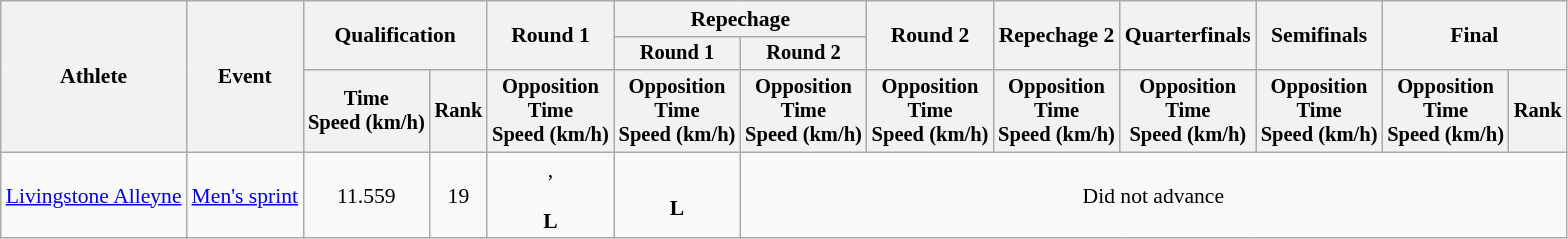<table class="wikitable" style="font-size:90%">
<tr>
<th rowspan=3>Athlete</th>
<th rowspan=3>Event</th>
<th rowspan=2 colspan=2>Qualification</th>
<th rowspan=2>Round 1</th>
<th colspan=2>Repechage</th>
<th rowspan=2>Round 2</th>
<th rowspan=2>Repechage 2</th>
<th rowspan=2>Quarterfinals</th>
<th rowspan=2>Semifinals</th>
<th rowspan=2 colspan=2>Final</th>
</tr>
<tr style="font-size:95%">
<th>Round 1</th>
<th>Round 2</th>
</tr>
<tr style="font-size:95%">
<th>Time<br>Speed (km/h)</th>
<th>Rank</th>
<th>Opposition<br>Time<br>Speed (km/h)</th>
<th>Opposition<br>Time<br>Speed (km/h)</th>
<th>Opposition<br>Time<br>Speed (km/h)</th>
<th>Opposition<br>Time<br>Speed (km/h)</th>
<th>Opposition<br>Time<br>Speed (km/h)</th>
<th>Opposition<br>Time<br>Speed (km/h)</th>
<th>Opposition<br>Time<br>Speed (km/h)</th>
<th>Opposition<br>Time<br>Speed (km/h)</th>
<th>Rank</th>
</tr>
<tr align=center>
<td align=left><a href='#'>Livingstone Alleyne</a></td>
<td align=left><a href='#'>Men's sprint</a></td>
<td>11.559</td>
<td>19</td>
<td>,<br><br><strong>L</strong></td>
<td><br><strong>L</strong></td>
<td colspan=7>Did not advance</td>
</tr>
</table>
